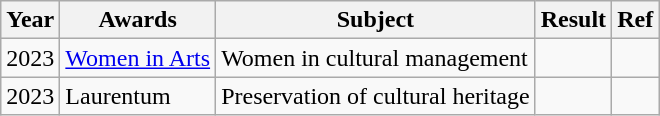<table class="wikitable">
<tr>
<th>Year</th>
<th>Awards</th>
<th>Subject</th>
<th>Result</th>
<th>Ref</th>
</tr>
<tr>
<td>2023</td>
<td><a href='#'>Women in Arts</a></td>
<td>Women in cultural management</td>
<td></td>
<td></td>
</tr>
<tr>
<td>2023</td>
<td>Laurentum</td>
<td>Preservation of cultural heritage</td>
<td></td>
<td></td>
</tr>
</table>
